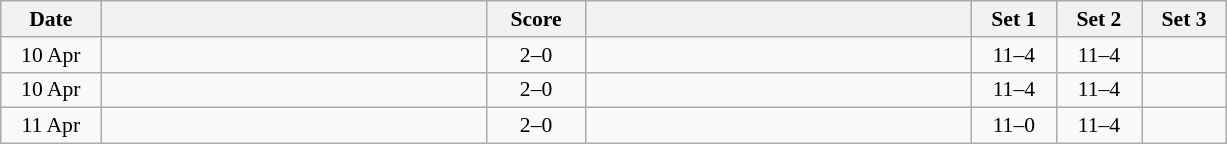<table class="wikitable" style="text-align: center; font-size:90% ">
<tr>
<th width="60">Date</th>
<th align="right" width="250"></th>
<th width="60">Score</th>
<th align="left" width="250"></th>
<th width="50">Set 1</th>
<th width="50">Set 2</th>
<th width="50">Set 3</th>
</tr>
<tr>
<td>10 Apr</td>
<td align=left><strong><br></strong></td>
<td align=center>2–0</td>
<td align=left><br></td>
<td>11–4</td>
<td>11–4</td>
<td></td>
</tr>
<tr>
<td>10 Apr</td>
<td align=left><strong><br></strong></td>
<td align=center>2–0</td>
<td align=left><br></td>
<td>11–4</td>
<td>11–4</td>
<td></td>
</tr>
<tr>
<td>11 Apr</td>
<td align=left><strong><br></strong></td>
<td align=center>2–0</td>
<td align=left><br></td>
<td>11–0</td>
<td>11–4</td>
<td></td>
</tr>
</table>
